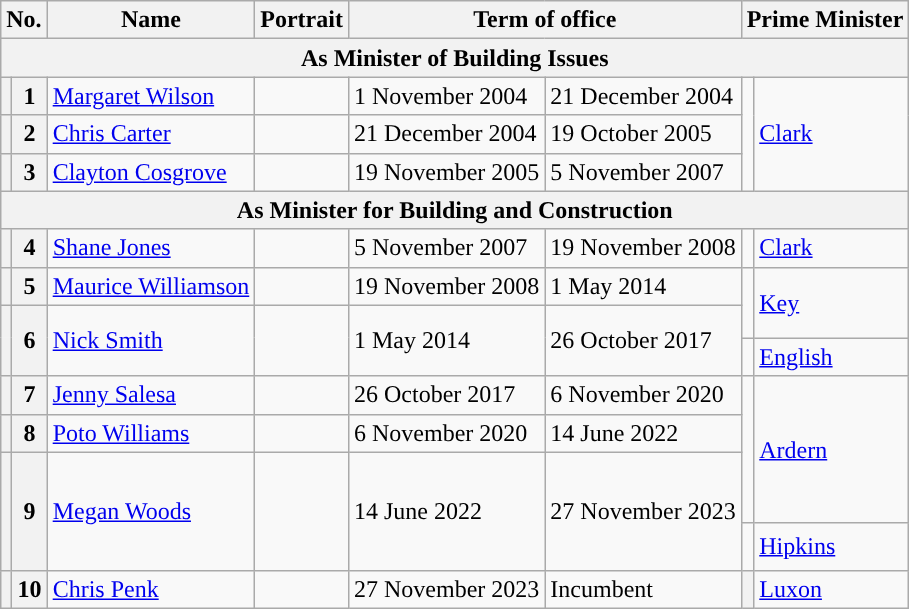<table class="wikitable">
<tr>
<th colspan=2>No.</th>
<th>Name</th>
<th>Portrait</th>
<th colspan=2>Term of office</th>
<th colspan=2>Prime Minister</th>
</tr>
<tr>
<th colspan=8>As Minister of Building Issues</th>
</tr>
<tr>
<th style="color:inherit;background:"></th>
<th>1</th>
<td><a href='#'>Margaret Wilson</a></td>
<td></td>
<td>1 November 2004</td>
<td>21 December 2004</td>
<td width=1 rowspan=3 style="color:inherit;background:"></td>
<td rowspan=3><a href='#'>Clark</a></td>
</tr>
<tr>
<th style="color:inherit;background:"></th>
<th>2</th>
<td><a href='#'>Chris Carter</a></td>
<td></td>
<td>21 December 2004</td>
<td>19 October 2005</td>
</tr>
<tr>
<th style="color:inherit;background:"></th>
<th>3</th>
<td><a href='#'>Clayton Cosgrove</a></td>
<td></td>
<td>19 November 2005</td>
<td>5 November 2007</td>
</tr>
<tr>
<th colspan=8>As Minister for Building and Construction</th>
</tr>
<tr>
<th style="color:inherit;background:"></th>
<th>4</th>
<td><a href='#'>Shane Jones</a></td>
<td></td>
<td>5 November 2007</td>
<td>19 November 2008</td>
<td style="color:inherit;background:"></td>
<td><a href='#'>Clark</a></td>
</tr>
<tr>
<th style="color:inherit;background:"></th>
<th>5</th>
<td><a href='#'>Maurice Williamson</a></td>
<td></td>
<td>19 November 2008</td>
<td>1 May 2014</td>
<td rowspan="2" style="color:inherit;background:"></td>
<td rowspan="2"><a href='#'>Key</a></td>
</tr>
<tr>
<th height=15 style="border-bottom:solid 0 grey; background:"></th>
<th rowspan="2">6</th>
<td rowspan="2"><a href='#'>Nick Smith</a></td>
<td rowspan="2"></td>
<td rowspan="2">1 May 2014</td>
<td rowspan="2">26 October 2017</td>
</tr>
<tr>
<th height=15 style="border-top:solid 0 grey; background:"></th>
<td style="color:inherit;background:"></td>
<td><a href='#'>English</a></td>
</tr>
<tr>
<th style="color:inherit;background:"></th>
<th>7</th>
<td><a href='#'>Jenny Salesa</a></td>
<td></td>
<td>26 October 2017</td>
<td>6 November 2020</td>
<td rowspan="3" style="color:inherit;background:"></td>
<td rowspan="3"><a href='#'>Ardern</a></td>
</tr>
<tr>
<th style="color:inherit;background:"></th>
<th>8</th>
<td><a href='#'>Poto Williams</a></td>
<td></td>
<td>6 November 2020</td>
<td>14 June 2022</td>
</tr>
<tr>
<th height=40 style="border-bottom:solid 0 grey; background:"></th>
<th rowspan="2">9</th>
<td rowspan="2"><a href='#'>Megan Woods</a></td>
<td rowspan="2"></td>
<td rowspan="2">14 June 2022</td>
<td rowspan="2">27 November 2023</td>
</tr>
<tr>
<th height=25 style="border-top:solid 0 grey; background:"></th>
<td style="color:inherit;background:"></td>
<td><a href='#'>Hipkins</a></td>
</tr>
<tr>
<th style="color:inherit;background:"></th>
<th>10</th>
<td><a href='#'>Chris Penk</a></td>
<td></td>
<td>27 November 2023</td>
<td>Incumbent</td>
<th style="color:inherit;background:"></th>
<td><a href='#'>Luxon</a></td>
</tr>
</table>
